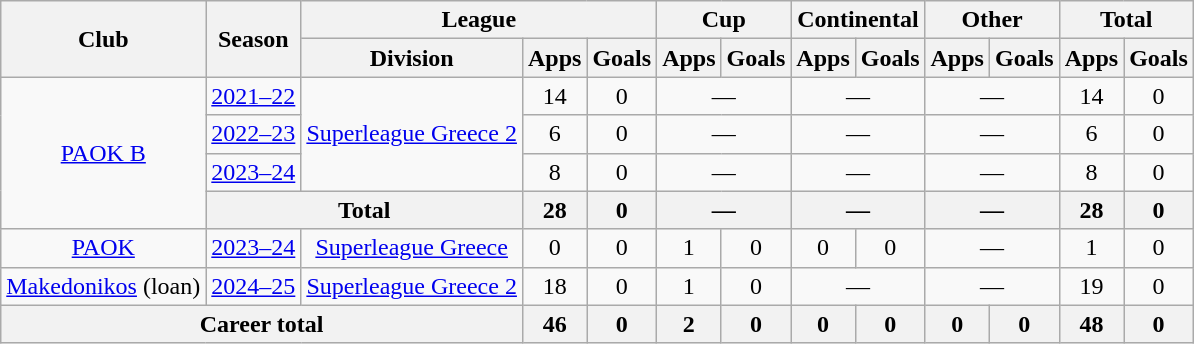<table class="wikitable" style="text-align:center">
<tr>
<th rowspan=2>Club</th>
<th rowspan=2>Season</th>
<th colspan=3>League</th>
<th colspan=2>Cup</th>
<th colspan=2>Continental</th>
<th colspan=2>Other</th>
<th colspan=2>Total</th>
</tr>
<tr>
<th>Division</th>
<th>Apps</th>
<th>Goals</th>
<th>Apps</th>
<th>Goals</th>
<th>Apps</th>
<th>Goals</th>
<th>Apps</th>
<th>Goals</th>
<th>Apps</th>
<th>Goals</th>
</tr>
<tr>
<td rowspan="4"><a href='#'>PAOK B</a></td>
<td><a href='#'>2021–22</a></td>
<td rowspan="3"><a href='#'>Superleague Greece 2</a></td>
<td>14</td>
<td>0</td>
<td colspan="2">—</td>
<td colspan="2">—</td>
<td colspan="2">—</td>
<td>14</td>
<td>0</td>
</tr>
<tr>
<td><a href='#'>2022–23</a></td>
<td>6</td>
<td>0</td>
<td colspan="2">—</td>
<td colspan="2">—</td>
<td colspan="2">—</td>
<td>6</td>
<td>0</td>
</tr>
<tr>
<td><a href='#'>2023–24</a></td>
<td>8</td>
<td>0</td>
<td colspan="2">—</td>
<td colspan="2">—</td>
<td colspan="2">—</td>
<td>8</td>
<td>0</td>
</tr>
<tr>
<th colspan="2">Total</th>
<th>28</th>
<th>0</th>
<th colspan="2">—</th>
<th colspan="2">—</th>
<th colspan="2">—</th>
<th>28</th>
<th>0</th>
</tr>
<tr>
<td><a href='#'>PAOK</a></td>
<td><a href='#'>2023–24</a></td>
<td><a href='#'>Superleague Greece</a></td>
<td>0</td>
<td>0</td>
<td>1</td>
<td>0</td>
<td>0</td>
<td>0</td>
<td colspan="2">—</td>
<td>1</td>
<td>0</td>
</tr>
<tr>
<td><a href='#'>Makedonikos</a> (loan)</td>
<td><a href='#'>2024–25</a></td>
<td><a href='#'>Superleague Greece 2</a></td>
<td>18</td>
<td>0</td>
<td>1</td>
<td>0</td>
<td colspan="2">—</td>
<td colspan="2">—</td>
<td>19</td>
<td>0</td>
</tr>
<tr>
<th colspan="3">Career total</th>
<th>46</th>
<th>0</th>
<th>2</th>
<th>0</th>
<th>0</th>
<th>0</th>
<th>0</th>
<th>0</th>
<th>48</th>
<th>0</th>
</tr>
</table>
